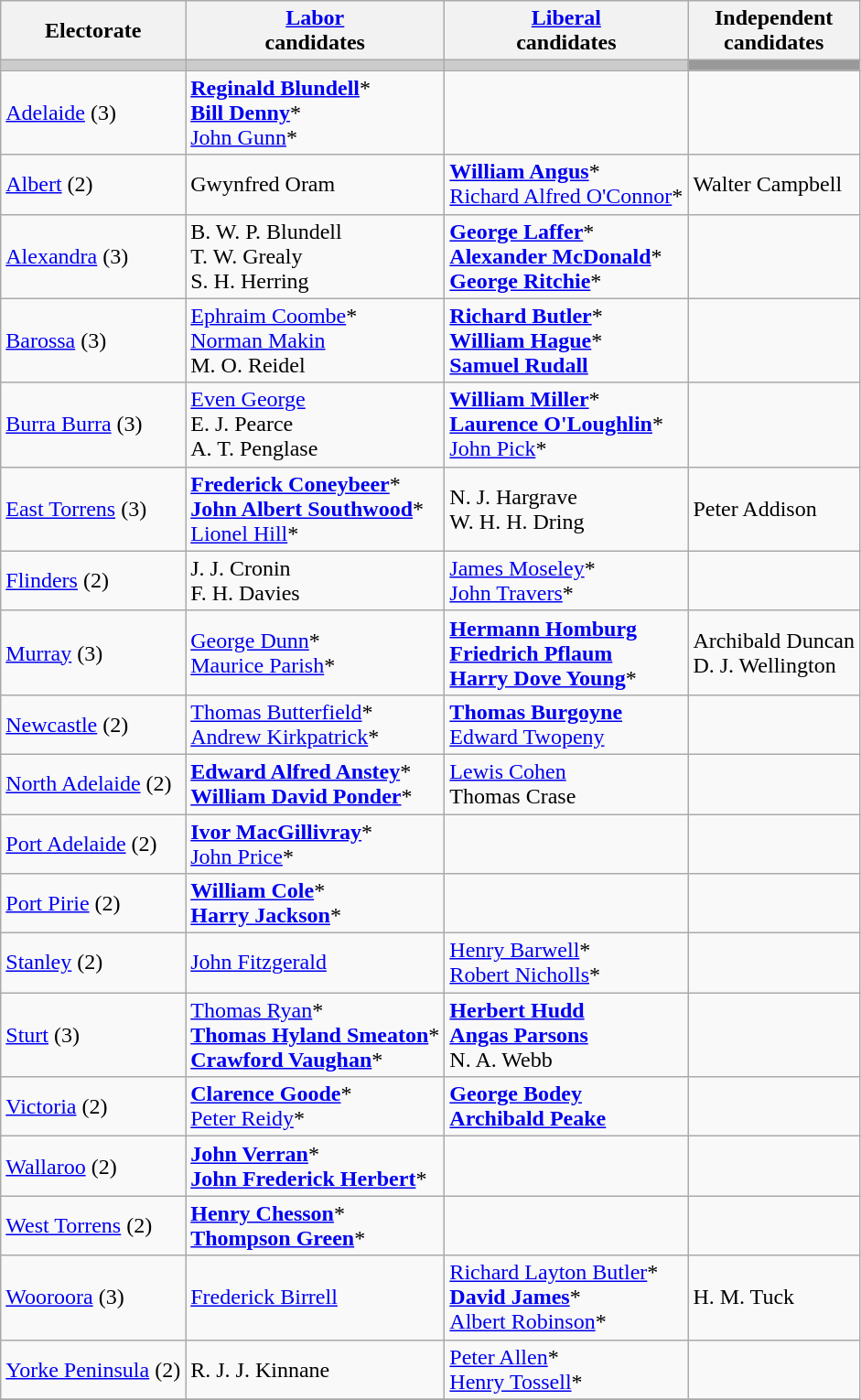<table class="wikitable">
<tr>
<th>Electorate</th>
<th><a href='#'>Labor</a><br> candidates</th>
<th><a href='#'>Liberal</a><br> candidates</th>
<th>Independent <br>candidates</th>
</tr>
<tr bgcolor="#cccccc">
<td></td>
<td></td>
<td></td>
<td bgcolor="#999999"></td>
</tr>
<tr>
<td><a href='#'>Adelaide</a> (3)</td>
<td><strong><a href='#'>Reginald Blundell</a></strong>*<br><strong><a href='#'>Bill Denny</a></strong>*<br><a href='#'>John Gunn</a>*</td>
<td></td>
<td></td>
</tr>
<tr>
<td><a href='#'>Albert</a> (2)</td>
<td>Gwynfred Oram</td>
<td><strong><a href='#'>William Angus</a></strong>*<br><a href='#'>Richard Alfred O'Connor</a>*</td>
<td>Walter Campbell</td>
</tr>
<tr>
<td><a href='#'>Alexandra</a> (3)</td>
<td>B. W. P. Blundell<br>T. W. Grealy<br>S. H. Herring</td>
<td><strong><a href='#'>George Laffer</a></strong>*<br><strong><a href='#'>Alexander McDonald</a></strong>*<br><strong><a href='#'>George Ritchie</a></strong>*</td>
<td></td>
</tr>
<tr>
<td><a href='#'>Barossa</a> (3)</td>
<td><a href='#'>Ephraim Coombe</a>*<br><a href='#'>Norman Makin</a><br>M. O. Reidel</td>
<td><strong><a href='#'>Richard Butler</a></strong>*<br><strong><a href='#'>William Hague</a></strong>*<br><strong><a href='#'>Samuel Rudall</a></strong></td>
<td></td>
</tr>
<tr>
<td><a href='#'>Burra Burra</a> (3)</td>
<td><a href='#'>Even George</a><br>E. J. Pearce<br>A. T. Penglase</td>
<td><strong><a href='#'>William Miller</a></strong>*<br><strong><a href='#'>Laurence O'Loughlin</a></strong>*<br><a href='#'>John Pick</a>*</td>
<td></td>
</tr>
<tr>
<td><a href='#'>East Torrens</a> (3)</td>
<td><strong><a href='#'>Frederick Coneybeer</a></strong>*<br><strong><a href='#'>John Albert Southwood</a></strong>*<br><a href='#'>Lionel Hill</a>*</td>
<td>N. J. Hargrave<br>W. H. H. Dring</td>
<td>Peter Addison</td>
</tr>
<tr>
<td><a href='#'>Flinders</a> (2)</td>
<td>J. J. Cronin<br>F. H. Davies</td>
<td><a href='#'>James Moseley</a>*<br><a href='#'>John Travers</a>*</td>
<td></td>
</tr>
<tr>
<td><a href='#'>Murray</a> (3)</td>
<td><a href='#'>George Dunn</a>*<br><a href='#'>Maurice Parish</a>*</td>
<td><strong><a href='#'>Hermann Homburg</a></strong><br><strong><a href='#'>Friedrich Pflaum</a></strong><br><strong><a href='#'>Harry Dove Young</a></strong>*</td>
<td>Archibald Duncan<br>D. J. Wellington</td>
</tr>
<tr>
<td><a href='#'>Newcastle</a> (2)</td>
<td><a href='#'>Thomas Butterfield</a>*<br><a href='#'>Andrew Kirkpatrick</a>*</td>
<td><strong><a href='#'>Thomas Burgoyne</a></strong><br><a href='#'>Edward Twopeny</a></td>
<td></td>
</tr>
<tr>
<td><a href='#'>North Adelaide</a> (2)</td>
<td><strong><a href='#'>Edward Alfred Anstey</a></strong>*<br><strong><a href='#'>William David Ponder</a></strong>*</td>
<td><a href='#'>Lewis Cohen</a><br>Thomas Crase</td>
<td></td>
</tr>
<tr>
<td><a href='#'>Port Adelaide</a> (2)</td>
<td><strong><a href='#'>Ivor MacGillivray</a></strong>*<br><a href='#'>John Price</a>*</td>
<td></td>
<td></td>
</tr>
<tr>
<td><a href='#'>Port Pirie</a> (2)</td>
<td><strong><a href='#'>William Cole</a></strong>*<br><strong><a href='#'>Harry Jackson</a></strong>*</td>
<td></td>
<td></td>
</tr>
<tr>
<td><a href='#'>Stanley</a> (2)</td>
<td><a href='#'>John Fitzgerald</a></td>
<td><a href='#'>Henry Barwell</a>*<br><a href='#'>Robert Nicholls</a>*</td>
<td></td>
</tr>
<tr>
<td><a href='#'>Sturt</a> (3)</td>
<td><a href='#'>Thomas Ryan</a>*<br><strong><a href='#'>Thomas Hyland Smeaton</a></strong>*<br><strong><a href='#'>Crawford Vaughan</a></strong>*</td>
<td><strong><a href='#'>Herbert Hudd</a></strong><br><strong><a href='#'>Angas Parsons</a></strong><br>N. A. Webb</td>
<td></td>
</tr>
<tr>
<td><a href='#'>Victoria</a> (2)</td>
<td><strong><a href='#'>Clarence Goode</a></strong>*<br><a href='#'>Peter Reidy</a>*</td>
<td><strong><a href='#'>George Bodey</a></strong><br><strong><a href='#'>Archibald Peake</a></strong></td>
<td></td>
</tr>
<tr>
<td><a href='#'>Wallaroo</a> (2)</td>
<td><strong><a href='#'>John Verran</a></strong>*<br><strong><a href='#'>John Frederick Herbert</a></strong>*</td>
<td></td>
<td></td>
</tr>
<tr>
<td><a href='#'>West Torrens</a> (2)</td>
<td><strong><a href='#'>Henry Chesson</a></strong>*<br><strong><a href='#'>Thompson Green</a></strong>*</td>
<td></td>
<td></td>
</tr>
<tr>
<td><a href='#'>Wooroora</a> (3)</td>
<td><a href='#'>Frederick Birrell</a></td>
<td><a href='#'>Richard Layton Butler</a>*<br><strong><a href='#'>David James</a></strong>*<br><a href='#'>Albert Robinson</a>*</td>
<td>H. M. Tuck</td>
</tr>
<tr>
<td><a href='#'>Yorke Peninsula</a> (2)</td>
<td>R. J. J. Kinnane</td>
<td><a href='#'>Peter Allen</a>*<br><a href='#'>Henry Tossell</a>*</td>
<td></td>
</tr>
<tr>
</tr>
</table>
